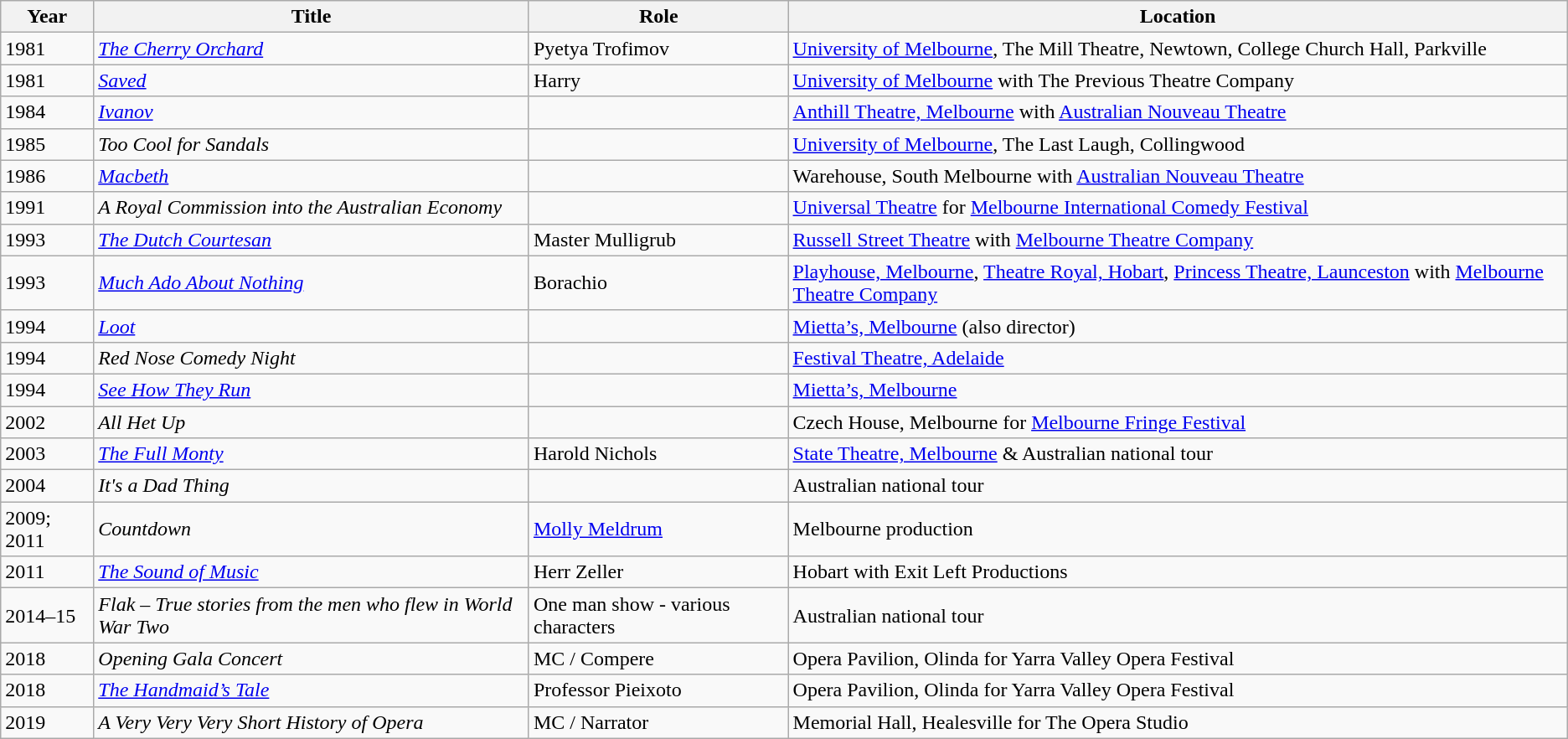<table class="wikitable">
<tr>
<th>Year</th>
<th>Title</th>
<th>Role</th>
<th>Location</th>
</tr>
<tr>
<td>1981</td>
<td><em><a href='#'>The Cherry Orchard</a></em></td>
<td>Pyetya Trofimov</td>
<td><a href='#'>University of Melbourne</a>, The Mill Theatre, Newtown, College Church Hall, Parkville</td>
</tr>
<tr>
<td>1981</td>
<td><em><a href='#'>Saved</a></em></td>
<td>Harry</td>
<td><a href='#'>University of Melbourne</a> with The Previous Theatre Company</td>
</tr>
<tr>
<td>1984</td>
<td><em><a href='#'>Ivanov</a></em></td>
<td></td>
<td><a href='#'>Anthill Theatre, Melbourne</a> with <a href='#'>Australian Nouveau Theatre</a></td>
</tr>
<tr>
<td>1985</td>
<td><em>Too Cool for Sandals</em></td>
<td></td>
<td><a href='#'>University of Melbourne</a>, The Last Laugh, Collingwood</td>
</tr>
<tr>
<td>1986</td>
<td><em><a href='#'>Macbeth</a></em></td>
<td></td>
<td>Warehouse, South Melbourne with <a href='#'>Australian Nouveau Theatre</a></td>
</tr>
<tr>
<td>1991</td>
<td><em>A Royal Commission into the Australian Economy</em></td>
<td></td>
<td><a href='#'>Universal Theatre</a> for <a href='#'>Melbourne International Comedy Festival</a></td>
</tr>
<tr>
<td>1993</td>
<td><em><a href='#'>The Dutch Courtesan</a></em></td>
<td>Master Mulligrub</td>
<td><a href='#'>Russell Street Theatre</a> with <a href='#'>Melbourne Theatre Company</a></td>
</tr>
<tr>
<td>1993</td>
<td><em><a href='#'>Much Ado About Nothing</a></em></td>
<td>Borachio</td>
<td><a href='#'>Playhouse, Melbourne</a>, <a href='#'>Theatre Royal, Hobart</a>, <a href='#'>Princess Theatre, Launceston</a> with <a href='#'>Melbourne Theatre Company</a></td>
</tr>
<tr>
<td>1994</td>
<td><em><a href='#'>Loot</a></em></td>
<td></td>
<td><a href='#'>Mietta’s, Melbourne</a> (also director)</td>
</tr>
<tr>
<td>1994</td>
<td><em>Red Nose Comedy Night</em></td>
<td></td>
<td><a href='#'>Festival Theatre, Adelaide</a></td>
</tr>
<tr>
<td>1994</td>
<td><em><a href='#'>See How They Run</a></em></td>
<td></td>
<td><a href='#'>Mietta’s, Melbourne</a></td>
</tr>
<tr>
<td>2002</td>
<td><em>All Het Up</em></td>
<td></td>
<td>Czech House, Melbourne for <a href='#'>Melbourne Fringe Festival</a></td>
</tr>
<tr>
<td>2003</td>
<td><em><a href='#'>The Full Monty</a></em></td>
<td>Harold Nichols</td>
<td><a href='#'>State Theatre, Melbourne</a> & Australian national tour</td>
</tr>
<tr>
<td>2004</td>
<td><em>It's a Dad Thing</em></td>
<td></td>
<td>Australian national tour</td>
</tr>
<tr>
<td>2009; 2011</td>
<td><em>Countdown</em></td>
<td><a href='#'>Molly Meldrum</a></td>
<td>Melbourne production</td>
</tr>
<tr>
<td>2011</td>
<td><em><a href='#'>The Sound of Music</a></em></td>
<td>Herr Zeller</td>
<td>Hobart with Exit Left Productions</td>
</tr>
<tr>
<td>2014–15</td>
<td><em>Flak – True stories from the men who flew in World War Two</em></td>
<td>One man show - various characters</td>
<td>Australian national tour</td>
</tr>
<tr>
<td>2018</td>
<td><em>Opening Gala Concert</em></td>
<td>MC / Compere</td>
<td>Opera Pavilion, Olinda for Yarra Valley Opera Festival</td>
</tr>
<tr>
<td>2018</td>
<td><em><a href='#'>The Handmaid’s Tale</a></em></td>
<td>Professor Pieixoto</td>
<td>Opera Pavilion, Olinda for Yarra Valley Opera Festival</td>
</tr>
<tr>
<td>2019</td>
<td><em>A Very Very Very Short History of Opera</em></td>
<td>MC / Narrator</td>
<td>Memorial Hall, Healesville for The Opera Studio</td>
</tr>
</table>
